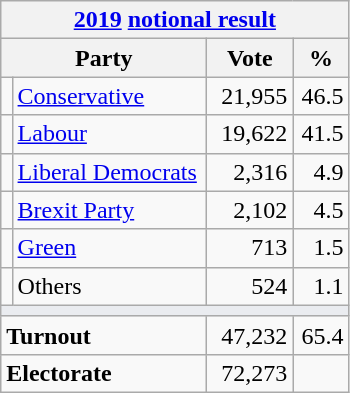<table class="wikitable">
<tr>
<th colspan="4"><a href='#'>2019</a> <a href='#'>notional result</a></th>
</tr>
<tr>
<th bgcolor="#DDDDFF" width="130px" colspan="2">Party</th>
<th bgcolor="#DDDDFF" width="50px">Vote</th>
<th bgcolor="#DDDDFF" width="30px">%</th>
</tr>
<tr>
<td></td>
<td><a href='#'>Conservative</a></td>
<td align=right>21,955</td>
<td align=right>46.5</td>
</tr>
<tr>
<td></td>
<td><a href='#'>Labour</a></td>
<td align=right>19,622</td>
<td align=right>41.5</td>
</tr>
<tr>
<td></td>
<td><a href='#'>Liberal Democrats</a></td>
<td align=right>2,316</td>
<td align=right>4.9</td>
</tr>
<tr>
<td></td>
<td><a href='#'>Brexit Party</a></td>
<td align=right>2,102</td>
<td align=right>4.5</td>
</tr>
<tr>
<td></td>
<td><a href='#'>Green</a></td>
<td align=right>713</td>
<td align=right>1.5</td>
</tr>
<tr>
<td></td>
<td>Others</td>
<td align=right>524</td>
<td align=right>1.1</td>
</tr>
<tr>
<td colspan="4" bgcolor="#EAECF0"></td>
</tr>
<tr>
<td colspan="2"><strong>Turnout</strong></td>
<td align=right>47,232</td>
<td align=right>65.4</td>
</tr>
<tr>
<td colspan="2"><strong>Electorate</strong></td>
<td align=right>72,273</td>
</tr>
</table>
